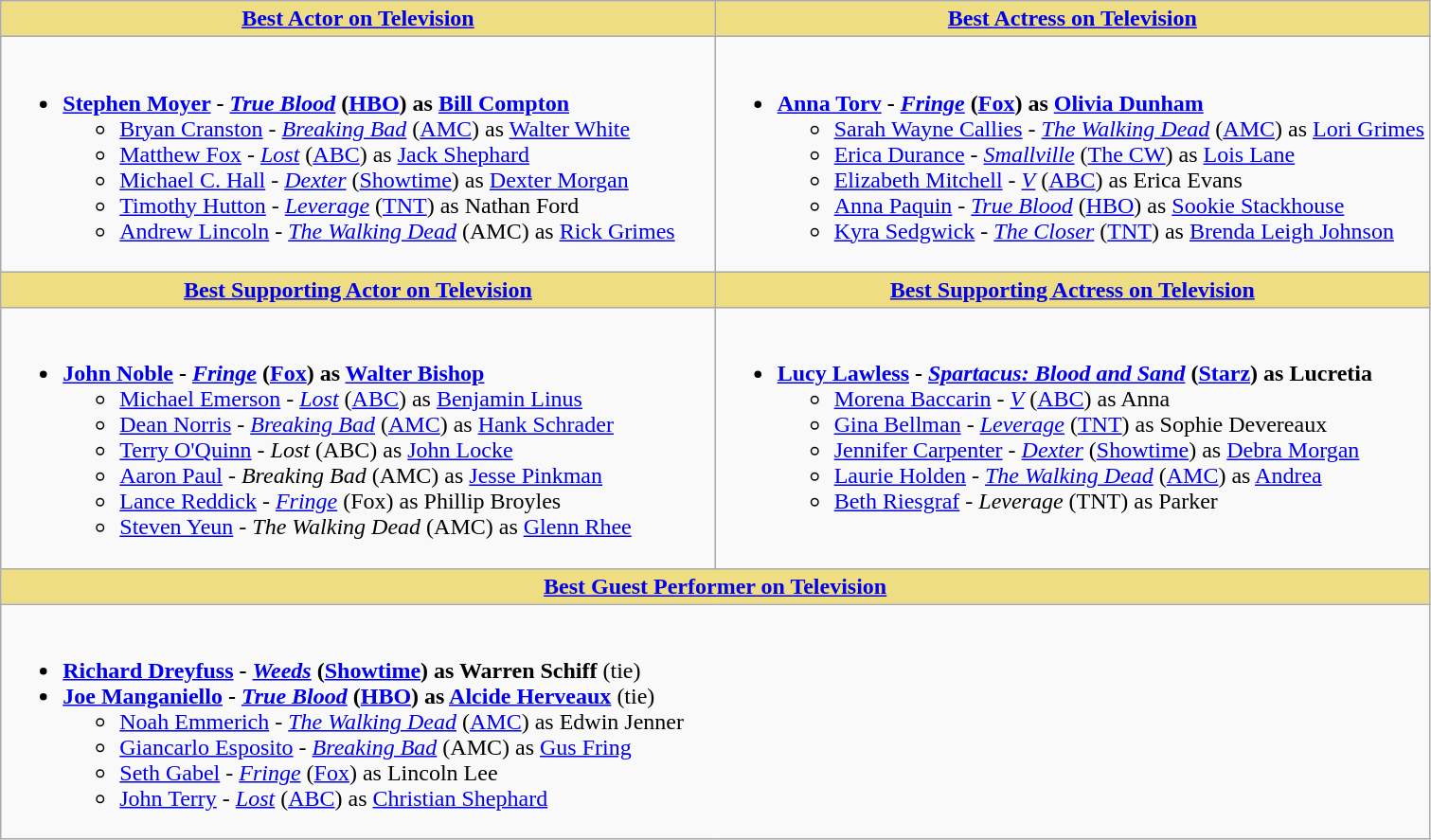<table class=wikitable>
<tr>
<th style="background:#EEDD82; width:50%"><a href='#'>Best Actor on Television</a></th>
<th style="background:#EEDD82; width:50%"><a href='#'>Best Actress on Television</a></th>
</tr>
<tr>
<td valign="top"><br><ul><li><strong><a href='#'>Stephen Moyer</a> - <em><a href='#'>True Blood</a></em> (<a href='#'>HBO</a>) as <a href='#'>Bill Compton</a></strong><ul><li><a href='#'>Bryan Cranston</a> - <em><a href='#'>Breaking Bad</a></em> (<a href='#'>AMC</a>) as <a href='#'>Walter White</a></li><li><a href='#'>Matthew Fox</a> - <em><a href='#'>Lost</a></em> (<a href='#'>ABC</a>) as <a href='#'>Jack Shephard</a></li><li><a href='#'>Michael C. Hall</a> - <em><a href='#'>Dexter</a></em> (<a href='#'>Showtime</a>) as <a href='#'>Dexter Morgan</a></li><li><a href='#'>Timothy Hutton</a> - <em><a href='#'>Leverage</a></em> (<a href='#'>TNT</a>) as Nathan Ford</li><li><a href='#'>Andrew Lincoln</a> - <em><a href='#'>The Walking Dead</a></em> (AMC) as <a href='#'>Rick Grimes</a></li></ul></li></ul></td>
<td valign="top"><br><ul><li><strong><a href='#'>Anna Torv</a> - <em><a href='#'>Fringe</a></em> (<a href='#'>Fox</a>) as <a href='#'>Olivia Dunham</a></strong><ul><li><a href='#'>Sarah Wayne Callies</a> - <em><a href='#'>The Walking Dead</a></em> (<a href='#'>AMC</a>) as <a href='#'>Lori Grimes</a></li><li><a href='#'>Erica Durance</a> - <em><a href='#'>Smallville</a></em> (<a href='#'>The CW</a>) as <a href='#'>Lois Lane</a></li><li><a href='#'>Elizabeth Mitchell</a> - <em><a href='#'>V</a></em> (<a href='#'>ABC</a>) as Erica Evans</li><li><a href='#'>Anna Paquin</a> - <em><a href='#'>True Blood</a></em> (<a href='#'>HBO</a>) as <a href='#'>Sookie Stackhouse</a></li><li><a href='#'>Kyra Sedgwick</a> - <em><a href='#'>The Closer</a></em> (<a href='#'>TNT</a>) as <a href='#'>Brenda Leigh Johnson</a></li></ul></li></ul></td>
</tr>
<tr>
<th style="background:#EEDD82; width:50%"><a href='#'>Best Supporting Actor on Television</a></th>
<th style="background:#EEDD82; width:50%"><a href='#'>Best Supporting Actress on Television</a></th>
</tr>
<tr>
<td valign="top"><br><ul><li><strong><a href='#'>John Noble</a> - <em><a href='#'>Fringe</a></em> (<a href='#'>Fox</a>) as <a href='#'>Walter Bishop</a></strong><ul><li><a href='#'>Michael Emerson</a> - <em><a href='#'>Lost</a></em> (<a href='#'>ABC</a>) as <a href='#'>Benjamin Linus</a></li><li><a href='#'>Dean Norris</a> - <em><a href='#'>Breaking Bad</a></em> (<a href='#'>AMC</a>) as <a href='#'>Hank Schrader</a></li><li><a href='#'>Terry O'Quinn</a> - <em>Lost</em> (ABC) as <a href='#'>John Locke</a></li><li><a href='#'>Aaron Paul</a> - <em>Breaking Bad</em> (AMC) as <a href='#'>Jesse Pinkman</a></li><li><a href='#'>Lance Reddick</a> - <em><a href='#'>Fringe</a></em> (Fox) as Phillip Broyles</li><li><a href='#'>Steven Yeun</a> - <em>The Walking Dead</em> (AMC) as <a href='#'>Glenn Rhee</a></li></ul></li></ul></td>
<td valign="top"><br><ul><li><strong><a href='#'>Lucy Lawless</a> - <em><a href='#'>Spartacus: Blood and Sand</a></em> (<a href='#'>Starz</a>) as Lucretia</strong><ul><li><a href='#'>Morena Baccarin</a> - <em><a href='#'>V</a></em> (<a href='#'>ABC</a>) as Anna</li><li><a href='#'>Gina Bellman</a> - <em><a href='#'>Leverage</a></em> (<a href='#'>TNT</a>) as Sophie Devereaux</li><li><a href='#'>Jennifer Carpenter</a> - <em><a href='#'>Dexter</a></em> (<a href='#'>Showtime</a>) as <a href='#'>Debra Morgan</a></li><li><a href='#'>Laurie Holden</a> - <em><a href='#'>The Walking Dead</a></em> (<a href='#'>AMC</a>) as <a href='#'>Andrea</a></li><li><a href='#'>Beth Riesgraf</a> - <em>Leverage</em> (TNT) as Parker</li></ul></li></ul></td>
</tr>
<tr>
<th colspan="2" style="background:#EEDD82; width:50%"><a href='#'>Best Guest Performer on Television</a></th>
</tr>
<tr>
<td colspan="2" valign="top"><br><ul><li><strong><a href='#'>Richard Dreyfuss</a> - <em><a href='#'>Weeds</a></em> (<a href='#'>Showtime</a>) as Warren Schiff</strong> (tie)</li><li><strong><a href='#'>Joe Manganiello</a> - <em><a href='#'>True Blood</a></em> (<a href='#'>HBO</a>) as <a href='#'>Alcide Herveaux</a></strong> (tie)<ul><li><a href='#'>Noah Emmerich</a> - <em><a href='#'>The Walking Dead</a></em> (<a href='#'>AMC</a>) as Edwin Jenner</li><li><a href='#'>Giancarlo Esposito</a> - <em><a href='#'>Breaking Bad</a></em> (AMC) as <a href='#'>Gus Fring</a></li><li><a href='#'>Seth Gabel</a> - <em><a href='#'>Fringe</a></em> (<a href='#'>Fox</a>) as Lincoln Lee</li><li><a href='#'>John Terry</a> - <em><a href='#'>Lost</a></em> (<a href='#'>ABC</a>) as <a href='#'>Christian Shephard</a></li></ul></li></ul></td>
</tr>
</table>
